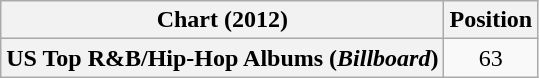<table class="wikitable sortable plainrowheaders">
<tr>
<th scope="col">Chart (2012)</th>
<th scope="col">Position</th>
</tr>
<tr>
<th scope="row">US Top R&B/Hip-Hop Albums (<em>Billboard</em>)</th>
<td style="text-align:center;">63</td>
</tr>
</table>
